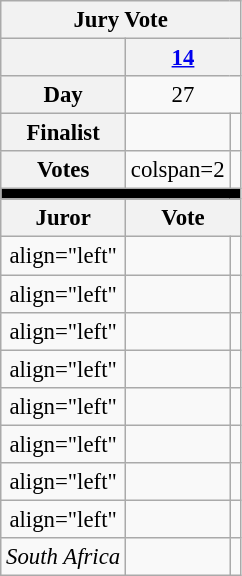<table class="wikitable" style="text-align:center; font-size:95%">
<tr>
<th colspan="3">Jury Vote</th>
</tr>
<tr>
<th></th>
<th colspan=2><a href='#'>14</a></th>
</tr>
<tr>
<th>Day</th>
<td colspan=2>27</td>
</tr>
<tr>
<th>Finalist</th>
<td></td>
<td></td>
</tr>
<tr>
<th>Votes</th>
<td>colspan=2 </td>
</tr>
<tr>
<td colspan=3 bgcolor=black></td>
</tr>
<tr>
<th>Juror</th>
<th colspan="2">Vote</th>
</tr>
<tr>
<td>align="left" </td>
<td></td>
<td></td>
</tr>
<tr>
<td>align="left" </td>
<td></td>
<td></td>
</tr>
<tr>
<td>align="left" </td>
<td></td>
<td></td>
</tr>
<tr>
<td>align="left" </td>
<td></td>
<td></td>
</tr>
<tr>
<td>align="left" </td>
<td></td>
<td></td>
</tr>
<tr>
<td>align="left" </td>
<td></td>
<td></td>
</tr>
<tr>
<td>align="left" </td>
<td></td>
<td></td>
</tr>
<tr>
<td>align="left" </td>
<td></td>
<td></td>
</tr>
<tr>
<td align="left"><em>South Africa</em></td>
<td></td>
<td></td>
</tr>
</table>
